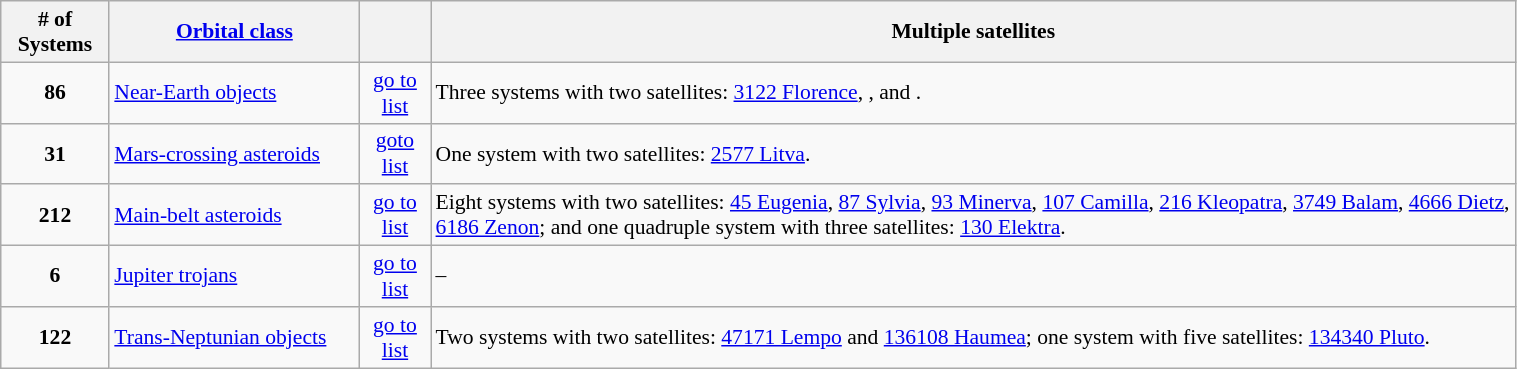<table class="wikitable" style="width: 80%; font-size: 0.9em;">
<tr>
<th># of Systems</th>
<th width=160><a href='#'>Orbital class</a></th>
<th></th>
<th>Multiple satellites</th>
</tr>
<tr>
<td align=center><strong>86</strong></td>
<td><a href='#'>Near-Earth objects</a></td>
<td align=center><a href='#'>go to list</a></td>
<td>Three systems with two satellites: <a href='#'>3122 Florence</a>, , and .</td>
</tr>
<tr>
<td align=center><strong>31</strong></td>
<td><a href='#'>Mars-crossing asteroids</a></td>
<td align=center><a href='#'>goto list</a></td>
<td>One system with two satellites: <a href='#'>2577 Litva</a>.</td>
</tr>
<tr>
<td align=center><strong>212</strong></td>
<td><a href='#'>Main-belt asteroids</a></td>
<td align=center><a href='#'>go to list</a></td>
<td>Eight systems with two satellites: <a href='#'>45 Eugenia</a>, <a href='#'>87 Sylvia</a>, <a href='#'>93 Minerva</a>, <a href='#'>107 Camilla</a>, <a href='#'>216 Kleopatra</a>, <a href='#'>3749 Balam</a>, <a href='#'>4666 Dietz</a>, <a href='#'>6186 Zenon</a>; and one quadruple system with three satellites:  <a href='#'>130 Elektra</a>.</td>
</tr>
<tr>
<td align=center><strong>6</strong></td>
<td><a href='#'>Jupiter trojans</a></td>
<td align=center><a href='#'>go to list</a></td>
<td>–</td>
</tr>
<tr>
<td align=center><strong>122</strong></td>
<td><a href='#'>Trans-Neptunian objects</a></td>
<td align=center><a href='#'>go to list</a></td>
<td>Two systems with two satellites: <a href='#'>47171 Lempo</a> and <a href='#'>136108 Haumea</a>; one system with five satellites: <a href='#'>134340 Pluto</a>.</td>
</tr>
</table>
